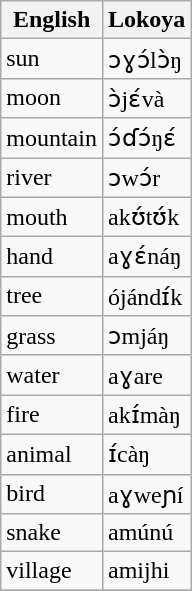<table class="wikitable">
<tr>
<th>English</th>
<th>Lokoya</th>
</tr>
<tr>
<td>sun</td>
<td>ɔɣɔ́lɔ̀ŋ</td>
</tr>
<tr>
<td>moon</td>
<td>ɔ̀jɛ́và</td>
</tr>
<tr>
<td>mountain</td>
<td>ɔ́ɗɔ́ŋɛ́</td>
</tr>
<tr>
<td>river</td>
<td>ɔwɔ́r</td>
</tr>
<tr>
<td>mouth</td>
<td>akʊ́tʊ́k</td>
</tr>
<tr>
<td>hand</td>
<td>aɣɛ́náŋ</td>
</tr>
<tr>
<td>tree</td>
<td>ójándɪ́k</td>
</tr>
<tr>
<td>grass</td>
<td>ɔmjáŋ</td>
</tr>
<tr>
<td>water</td>
<td>aɣare</td>
</tr>
<tr>
<td>fire</td>
<td>akɪ́màŋ</td>
</tr>
<tr>
<td>animal</td>
<td>ɪ́càŋ</td>
</tr>
<tr>
<td>bird</td>
<td>aɣweɲí</td>
</tr>
<tr>
<td>snake</td>
<td>amúnú</td>
</tr>
<tr>
<td>village</td>
<td>amijhi</td>
</tr>
<tr>
</tr>
</table>
